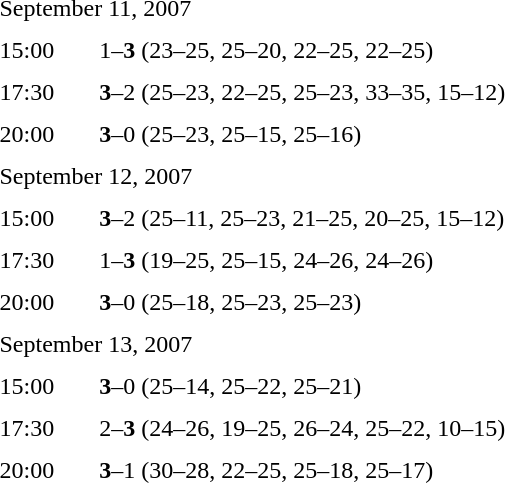<table style=border-collapse:collapse  cellspacing=0 cellpadding=5>
<tr>
<td colspan="4">September 11, 2007</td>
</tr>
<tr>
<td>15:00</td>
<td></td>
<td><strong></strong></td>
<td>1–<strong>3</strong> (23–25, 25–20, 22–25, 22–25)</td>
</tr>
<tr>
<td>17:30</td>
<td><strong></strong></td>
<td></td>
<td><strong>3</strong>–2 (25–23, 22–25, 25–23, 33–35, 15–12)</td>
</tr>
<tr>
<td>20:00</td>
<td><strong></strong></td>
<td></td>
<td><strong>3</strong>–0 (25–23, 25–15, 25–16)</td>
</tr>
<tr>
<td colspan="4">September 12, 2007</td>
</tr>
<tr>
<td>15:00</td>
<td><strong></strong></td>
<td></td>
<td><strong>3</strong>–2 (25–11, 25–23, 21–25, 20–25, 15–12)</td>
</tr>
<tr>
<td>17:30</td>
<td></td>
<td><strong></strong></td>
<td>1–<strong>3</strong> (19–25, 25–15, 24–26, 24–26)</td>
</tr>
<tr>
<td>20:00</td>
<td><strong></strong></td>
<td></td>
<td><strong>3</strong>–0 (25–18, 25–23, 25–23)</td>
</tr>
<tr>
<td colspan="4">September 13, 2007</td>
</tr>
<tr>
<td>15:00</td>
<td><strong></strong></td>
<td></td>
<td><strong>3</strong>–0 (25–14, 25–22, 25–21)</td>
</tr>
<tr>
<td>17:30</td>
<td></td>
<td><strong></strong></td>
<td>2–<strong>3</strong> (24–26, 19–25, 26–24, 25–22, 10–15)</td>
</tr>
<tr>
<td>20:00</td>
<td><strong></strong></td>
<td></td>
<td><strong>3</strong>–1 (30–28, 22–25,  25–18, 25–17)</td>
</tr>
</table>
